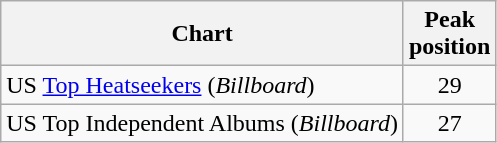<table class="wikitable">
<tr>
<th>Chart</th>
<th>Peak<br>position</th>
</tr>
<tr>
<td>US <a href='#'>Top Heatseekers</a> (<em>Billboard</em>)</td>
<td style="text-align:center;">29</td>
</tr>
<tr>
<td>US Top Independent Albums (<em>Billboard</em>)</td>
<td style="text-align:center;">27</td>
</tr>
</table>
